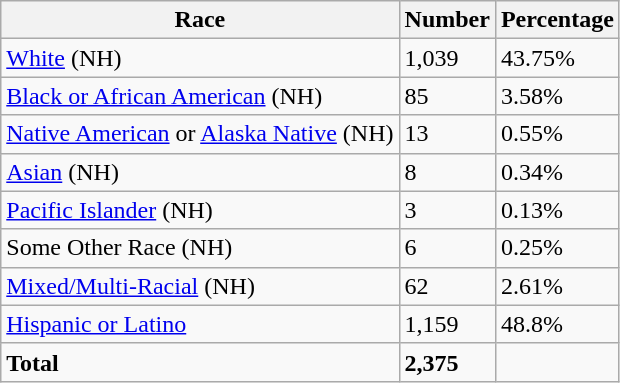<table class="wikitable">
<tr>
<th>Race</th>
<th>Number</th>
<th>Percentage</th>
</tr>
<tr>
<td><a href='#'>White</a> (NH)</td>
<td>1,039</td>
<td>43.75%</td>
</tr>
<tr>
<td><a href='#'>Black or African American</a> (NH)</td>
<td>85</td>
<td>3.58%</td>
</tr>
<tr>
<td><a href='#'>Native American</a> or <a href='#'>Alaska Native</a> (NH)</td>
<td>13</td>
<td>0.55%</td>
</tr>
<tr>
<td><a href='#'>Asian</a> (NH)</td>
<td>8</td>
<td>0.34%</td>
</tr>
<tr>
<td><a href='#'>Pacific Islander</a> (NH)</td>
<td>3</td>
<td>0.13%</td>
</tr>
<tr>
<td>Some Other Race (NH)</td>
<td>6</td>
<td>0.25%</td>
</tr>
<tr>
<td><a href='#'>Mixed/Multi-Racial</a> (NH)</td>
<td>62</td>
<td>2.61%</td>
</tr>
<tr>
<td><a href='#'>Hispanic or Latino</a></td>
<td>1,159</td>
<td>48.8%</td>
</tr>
<tr>
<td><strong>Total</strong></td>
<td><strong>2,375</strong></td>
<td></td>
</tr>
</table>
